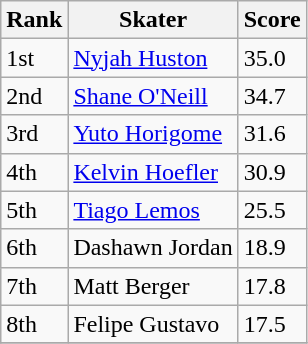<table class="wikitable">
<tr>
<th>Rank</th>
<th>Skater</th>
<th>Score</th>
</tr>
<tr>
<td>1st</td>
<td><a href='#'>Nyjah Huston</a></td>
<td>35.0</td>
</tr>
<tr>
<td>2nd</td>
<td><a href='#'>Shane O'Neill</a></td>
<td>34.7</td>
</tr>
<tr>
<td>3rd</td>
<td><a href='#'>Yuto Horigome</a></td>
<td>31.6</td>
</tr>
<tr>
<td>4th</td>
<td><a href='#'>Kelvin Hoefler</a></td>
<td>30.9</td>
</tr>
<tr>
<td>5th</td>
<td><a href='#'>Tiago Lemos</a></td>
<td>25.5</td>
</tr>
<tr>
<td>6th</td>
<td>Dashawn Jordan</td>
<td>18.9</td>
</tr>
<tr>
<td>7th</td>
<td>Matt Berger</td>
<td>17.8</td>
</tr>
<tr>
<td>8th</td>
<td>Felipe Gustavo</td>
<td>17.5</td>
</tr>
<tr>
</tr>
</table>
